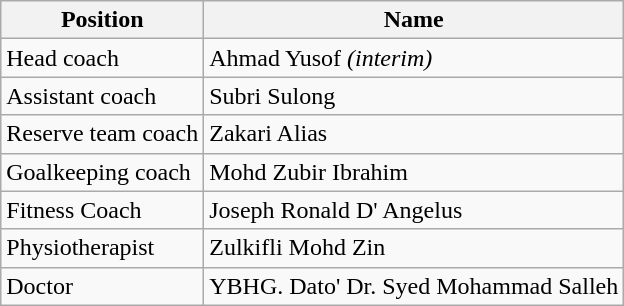<table class="wikitable">
<tr>
<th>Position</th>
<th>Name</th>
</tr>
<tr>
<td>Head coach</td>
<td>Ahmad Yusof <em>(interim)</em></td>
</tr>
<tr>
<td>Assistant coach</td>
<td>Subri Sulong</td>
</tr>
<tr>
<td>Reserve team coach</td>
<td>Zakari Alias</td>
</tr>
<tr>
<td>Goalkeeping coach</td>
<td>Mohd Zubir Ibrahim</td>
</tr>
<tr>
<td>Fitness Coach</td>
<td>Joseph Ronald D' Angelus</td>
</tr>
<tr>
<td>Physiotherapist</td>
<td>Zulkifli Mohd Zin</td>
</tr>
<tr>
<td>Doctor</td>
<td>YBHG. Dato' Dr. Syed Mohammad Salleh</td>
</tr>
</table>
